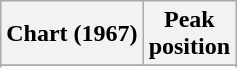<table class="wikitable sortable">
<tr>
<th align="left">Chart (1967)</th>
<th align="center">Peak<br>position</th>
</tr>
<tr>
</tr>
<tr>
</tr>
</table>
